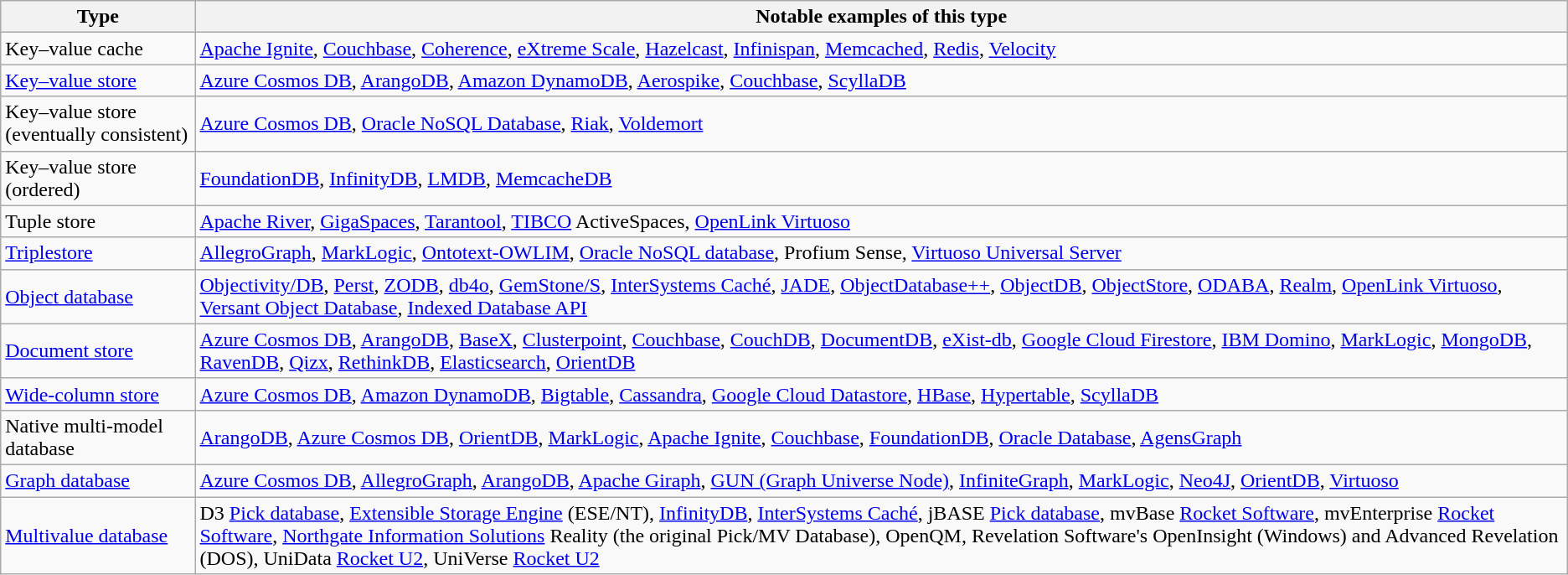<table style="text-align: left;" class="wikitable sortable">
<tr>
<th>Type</th>
<th>Notable examples of this type</th>
</tr>
<tr>
<td>Key–value cache</td>
<td><a href='#'>Apache Ignite</a>, <a href='#'>Couchbase</a>, <a href='#'>Coherence</a>, <a href='#'>eXtreme Scale</a>, <a href='#'>Hazelcast</a>, <a href='#'>Infinispan</a>, <a href='#'>Memcached</a>, <a href='#'>Redis</a>, <a href='#'>Velocity</a></td>
</tr>
<tr>
<td><a href='#'>Key–value store</a></td>
<td><a href='#'>Azure Cosmos DB</a>, <a href='#'>ArangoDB</a>, <a href='#'>Amazon DynamoDB</a>, <a href='#'>Aerospike</a>, <a href='#'>Couchbase</a>, <a href='#'>ScyllaDB</a></td>
</tr>
<tr>
<td>Key–value store (eventually consistent)</td>
<td><a href='#'>Azure Cosmos DB</a>, <a href='#'>Oracle NoSQL Database</a>, <a href='#'>Riak</a>, <a href='#'>Voldemort</a></td>
</tr>
<tr>
<td>Key–value store (ordered)</td>
<td><a href='#'>FoundationDB</a>, <a href='#'>InfinityDB</a>, <a href='#'>LMDB</a>, <a href='#'>MemcacheDB</a></td>
</tr>
<tr>
<td>Tuple store</td>
<td><a href='#'>Apache River</a>, <a href='#'>GigaSpaces</a>, <a href='#'>Tarantool</a>, <a href='#'>TIBCO</a> ActiveSpaces, <a href='#'>OpenLink Virtuoso</a></td>
</tr>
<tr>
<td><a href='#'>Triplestore</a></td>
<td><a href='#'>AllegroGraph</a>, <a href='#'>MarkLogic</a>, <a href='#'>Ontotext-OWLIM</a>, <a href='#'>Oracle NoSQL database</a>, Profium Sense, <a href='#'>Virtuoso Universal Server</a></td>
</tr>
<tr>
<td><a href='#'>Object database</a></td>
<td><a href='#'>Objectivity/DB</a>, <a href='#'>Perst</a>, <a href='#'>ZODB</a>, <a href='#'>db4o</a>, <a href='#'>GemStone/S</a>, <a href='#'>InterSystems Caché</a>, <a href='#'>JADE</a>, <a href='#'>ObjectDatabase++</a>, <a href='#'>ObjectDB</a>, <a href='#'>ObjectStore</a>, <a href='#'>ODABA</a>, <a href='#'>Realm</a>, <a href='#'>OpenLink Virtuoso</a>, <a href='#'>Versant Object Database</a>, <a href='#'>Indexed Database API</a></td>
</tr>
<tr>
<td><a href='#'>Document store</a></td>
<td><a href='#'>Azure Cosmos DB</a>, <a href='#'>ArangoDB</a>, <a href='#'>BaseX</a>, <a href='#'>Clusterpoint</a>, <a href='#'>Couchbase</a>, <a href='#'>CouchDB</a>, <a href='#'>DocumentDB</a>, <a href='#'>eXist-db</a>, <a href='#'>Google Cloud Firestore</a>, <a href='#'>IBM Domino</a>, <a href='#'>MarkLogic</a>, <a href='#'>MongoDB</a>, <a href='#'>RavenDB</a>, <a href='#'>Qizx</a>, <a href='#'>RethinkDB</a>, <a href='#'>Elasticsearch</a>, <a href='#'>OrientDB</a></td>
</tr>
<tr>
<td><a href='#'>Wide-column store</a></td>
<td><a href='#'>Azure Cosmos DB</a>, <a href='#'>Amazon DynamoDB</a>, <a href='#'>Bigtable</a>, <a href='#'>Cassandra</a>, <a href='#'>Google Cloud Datastore</a>, <a href='#'>HBase</a>, <a href='#'>Hypertable</a>, <a href='#'>ScyllaDB</a></td>
</tr>
<tr>
<td>Native multi-model database</td>
<td><a href='#'>ArangoDB</a>, <a href='#'>Azure Cosmos DB</a>, <a href='#'>OrientDB</a>, <a href='#'>MarkLogic</a>, <a href='#'>Apache Ignite</a>, <a href='#'>Couchbase</a>, <a href='#'>FoundationDB</a>, <a href='#'>Oracle Database</a>, <a href='#'>AgensGraph</a></td>
</tr>
<tr>
<td><a href='#'>Graph database</a></td>
<td><a href='#'>Azure Cosmos DB</a>, <a href='#'>AllegroGraph</a>, <a href='#'>ArangoDB</a>, <a href='#'>Apache Giraph</a>, <a href='#'>GUN (Graph Universe Node)</a>, <a href='#'>InfiniteGraph</a>,  <a href='#'>MarkLogic</a>, <a href='#'>Neo4J</a>, <a href='#'>OrientDB</a>, <a href='#'>Virtuoso</a></td>
</tr>
<tr>
<td><a href='#'>Multivalue database</a></td>
<td>D3 <a href='#'>Pick database</a>, <a href='#'>Extensible Storage Engine</a> (ESE/NT), <a href='#'>InfinityDB</a>, <a href='#'>InterSystems Caché</a>, jBASE <a href='#'>Pick database</a>, mvBase <a href='#'>Rocket Software</a>, mvEnterprise <a href='#'>Rocket Software</a>, <a href='#'>Northgate Information Solutions</a> Reality (the original Pick/MV Database), OpenQM, Revelation Software's OpenInsight (Windows) and Advanced Revelation (DOS), UniData <a href='#'>Rocket U2</a>, UniVerse <a href='#'>Rocket U2</a></td>
</tr>
</table>
